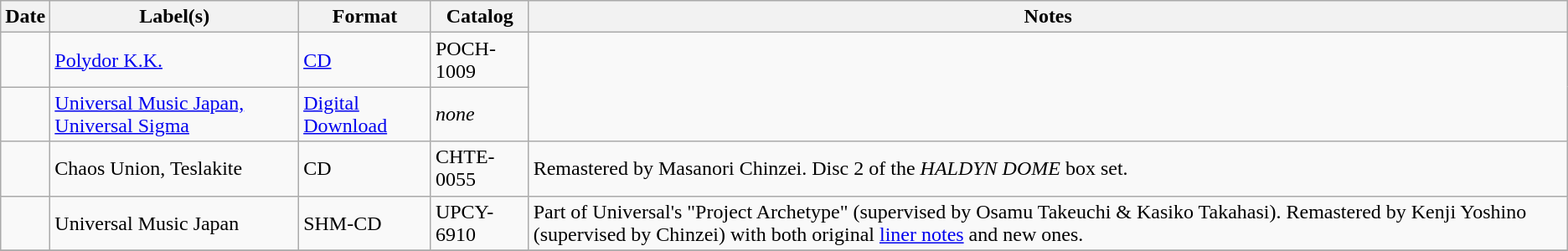<table class="wikitable">
<tr>
<th>Date</th>
<th>Label(s)</th>
<th>Format</th>
<th>Catalog</th>
<th>Notes</th>
</tr>
<tr>
<td></td>
<td><a href='#'>Polydor K.K.</a></td>
<td><a href='#'>CD</a></td>
<td>POCH-1009</td>
<td rowspan=2></td>
</tr>
<tr>
<td></td>
<td><a href='#'>Universal Music Japan, Universal Sigma</a></td>
<td><a href='#'>Digital Download</a></td>
<td><em>none</em></td>
</tr>
<tr>
<td></td>
<td>Chaos Union, Teslakite</td>
<td>CD</td>
<td>CHTE-0055</td>
<td>Remastered by Masanori Chinzei. Disc 2 of the <em>HALDYN DOME</em> box set.</td>
</tr>
<tr>
<td></td>
<td>Universal Music Japan</td>
<td>SHM-CD</td>
<td>UPCY-6910</td>
<td>Part of Universal's "Project Archetype" (supervised by Osamu Takeuchi & Kasiko Takahasi). Remastered by Kenji Yoshino (supervised by Chinzei) with both original <a href='#'>liner notes</a> and new ones.</td>
</tr>
<tr>
</tr>
</table>
